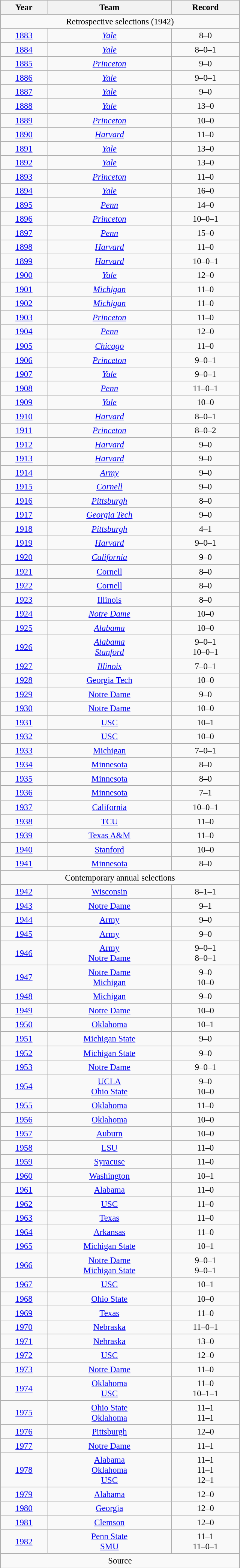<table class="wikitable" style="width: 28em; margin:0 0 1em 1em; text-align: center; font-size: 95%;">
<tr>
<th>Year</th>
<th>Team</th>
<th>Record</th>
</tr>
<tr>
<td colspan=3 >Retrospective selections (1942)</td>
</tr>
<tr>
<td><a href='#'>1883</a></td>
<td><em><a href='#'>Yale</a></em></td>
<td>8–0</td>
</tr>
<tr>
<td><a href='#'>1884</a></td>
<td><em><a href='#'>Yale</a></em></td>
<td>8–0–1</td>
</tr>
<tr>
<td><a href='#'>1885</a></td>
<td><em><a href='#'>Princeton</a></em></td>
<td>9–0</td>
</tr>
<tr>
<td><a href='#'>1886</a></td>
<td><em><a href='#'>Yale</a></em></td>
<td>9–0–1</td>
</tr>
<tr>
<td><a href='#'>1887</a></td>
<td><em><a href='#'>Yale</a></em></td>
<td>9–0</td>
</tr>
<tr>
<td><a href='#'>1888</a></td>
<td><em><a href='#'>Yale</a></em></td>
<td>13–0</td>
</tr>
<tr>
<td><a href='#'>1889</a></td>
<td><em><a href='#'>Princeton</a></em></td>
<td>10–0</td>
</tr>
<tr>
<td><a href='#'>1890</a></td>
<td><em><a href='#'>Harvard</a></em></td>
<td>11–0</td>
</tr>
<tr>
<td><a href='#'>1891</a></td>
<td><em><a href='#'>Yale</a></em></td>
<td>13–0</td>
</tr>
<tr>
<td><a href='#'>1892</a></td>
<td><em><a href='#'>Yale</a></em></td>
<td>13–0</td>
</tr>
<tr>
<td><a href='#'>1893</a></td>
<td><em><a href='#'>Princeton</a></em></td>
<td>11–0</td>
</tr>
<tr>
<td><a href='#'>1894</a></td>
<td><em><a href='#'>Yale</a></em></td>
<td>16–0</td>
</tr>
<tr>
<td><a href='#'>1895</a></td>
<td><em><a href='#'>Penn</a></em></td>
<td>14–0</td>
</tr>
<tr>
<td><a href='#'>1896</a></td>
<td><em><a href='#'>Princeton</a></em></td>
<td>10–0–1</td>
</tr>
<tr>
<td><a href='#'>1897</a></td>
<td><em><a href='#'>Penn</a></em></td>
<td>15–0</td>
</tr>
<tr>
<td><a href='#'>1898</a></td>
<td><em><a href='#'>Harvard</a></em></td>
<td>11–0</td>
</tr>
<tr>
<td><a href='#'>1899</a></td>
<td><em><a href='#'>Harvard</a></em></td>
<td>10–0–1</td>
</tr>
<tr>
<td><a href='#'>1900</a></td>
<td><em><a href='#'>Yale</a></em></td>
<td>12–0</td>
</tr>
<tr>
<td><a href='#'>1901</a></td>
<td><em><a href='#'>Michigan</a></em></td>
<td>11–0</td>
</tr>
<tr>
<td><a href='#'>1902</a></td>
<td><em><a href='#'>Michigan</a></em></td>
<td>11–0</td>
</tr>
<tr>
<td><a href='#'>1903</a></td>
<td><em><a href='#'>Princeton</a></em></td>
<td>11–0</td>
</tr>
<tr>
<td><a href='#'>1904</a></td>
<td><em><a href='#'>Penn</a></em></td>
<td>12–0</td>
</tr>
<tr>
<td><a href='#'>1905</a></td>
<td><em><a href='#'>Chicago</a></em></td>
<td>11–0</td>
</tr>
<tr>
<td><a href='#'>1906</a></td>
<td><em><a href='#'>Princeton</a></em></td>
<td>9–0–1</td>
</tr>
<tr>
<td><a href='#'>1907</a></td>
<td><em><a href='#'>Yale</a></em></td>
<td>9–0–1</td>
</tr>
<tr>
<td><a href='#'>1908</a></td>
<td><em><a href='#'>Penn</a></em></td>
<td>11–0–1</td>
</tr>
<tr>
<td><a href='#'>1909</a></td>
<td><em><a href='#'>Yale</a></em></td>
<td>10–0</td>
</tr>
<tr>
<td><a href='#'>1910</a></td>
<td><em><a href='#'>Harvard</a></em></td>
<td>8–0–1</td>
</tr>
<tr>
<td><a href='#'>1911</a></td>
<td><em><a href='#'>Princeton</a></em></td>
<td>8–0–2</td>
</tr>
<tr>
<td><a href='#'>1912</a></td>
<td><em><a href='#'>Harvard</a></em></td>
<td>9–0</td>
</tr>
<tr>
<td><a href='#'>1913</a></td>
<td><em><a href='#'>Harvard</a></em></td>
<td>9–0</td>
</tr>
<tr>
<td><a href='#'>1914</a></td>
<td><em><a href='#'>Army</a></em></td>
<td>9–0</td>
</tr>
<tr>
<td><a href='#'>1915</a></td>
<td><em><a href='#'>Cornell</a></em></td>
<td>9–0</td>
</tr>
<tr>
<td><a href='#'>1916</a></td>
<td><em><a href='#'>Pittsburgh</a></em></td>
<td>8–0</td>
</tr>
<tr>
<td><a href='#'>1917</a></td>
<td><em><a href='#'>Georgia Tech</a></em></td>
<td>9–0</td>
</tr>
<tr>
<td><a href='#'>1918</a></td>
<td><em><a href='#'>Pittsburgh</a></em></td>
<td>4–1</td>
</tr>
<tr>
<td><a href='#'>1919</a></td>
<td><em><a href='#'>Harvard</a></em></td>
<td>9–0–1</td>
</tr>
<tr>
<td><a href='#'>1920</a></td>
<td><em><a href='#'>California</a></td>
<td>9–0</td>
</tr>
<tr>
<td><a href='#'>1921</a></td>
<td></em><a href='#'>Cornell</a><em></td>
<td>8–0</td>
</tr>
<tr>
<td><a href='#'>1922</a></td>
<td></em><a href='#'>Cornell</a><em></td>
<td>8–0</td>
</tr>
<tr>
<td><a href='#'>1923</a></td>
<td></em><a href='#'>Illinois</a></td>
<td>8–0</td>
</tr>
<tr>
<td><a href='#'>1924</a></td>
<td><em><a href='#'>Notre Dame</a></em></td>
<td>10–0</td>
</tr>
<tr>
<td><a href='#'>1925</a></td>
<td><em><a href='#'>Alabama</a></em></td>
<td>10–0</td>
</tr>
<tr>
<td><a href='#'>1926</a></td>
<td><em><a href='#'>Alabama</a></em><br><em><a href='#'>Stanford</a></em></td>
<td>9–0–1<br>10–0–1</td>
</tr>
<tr>
<td><a href='#'>1927</a></td>
<td><em><a href='#'>Illinois</a></td>
<td>7–0–1</td>
</tr>
<tr>
<td><a href='#'>1928</a></td>
<td></em><a href='#'>Georgia Tech</a><em></td>
<td>10–0</td>
</tr>
<tr>
<td><a href='#'>1929</a></td>
<td></em><a href='#'>Notre Dame</a><em></td>
<td>9–0</td>
</tr>
<tr>
<td><a href='#'>1930</a></td>
<td></em><a href='#'>Notre Dame</a><em></td>
<td>10–0</td>
</tr>
<tr>
<td><a href='#'>1931</a></td>
<td></em><a href='#'>USC</a><em></td>
<td>10–1</td>
</tr>
<tr>
<td><a href='#'>1932</a></td>
<td></em><a href='#'>USC</a><em></td>
<td>10–0</td>
</tr>
<tr>
<td><a href='#'>1933</a></td>
<td></em><a href='#'>Michigan</a><em></td>
<td>7–0–1</td>
</tr>
<tr>
<td><a href='#'>1934</a></td>
<td></em><a href='#'>Minnesota</a><em></td>
<td>8–0</td>
</tr>
<tr>
<td><a href='#'>1935</a></td>
<td></em><a href='#'>Minnesota</a><em></td>
<td>8–0</td>
</tr>
<tr>
<td><a href='#'>1936</a></td>
<td></em><a href='#'>Minnesota</a><em></td>
<td>7–1</td>
</tr>
<tr>
<td><a href='#'>1937</a></td>
<td></em><a href='#'>California</a><em></td>
<td>10–0–1</td>
</tr>
<tr>
<td><a href='#'>1938</a></td>
<td></em><a href='#'>TCU</a><em></td>
<td>11–0</td>
</tr>
<tr>
<td><a href='#'>1939</a></td>
<td></em><a href='#'>Texas A&M</a><em></td>
<td>11–0</td>
</tr>
<tr>
<td><a href='#'>1940</a></td>
<td></em><a href='#'>Stanford</a><em></td>
<td>10–0</td>
</tr>
<tr>
<td><a href='#'>1941</a></td>
<td></em><a href='#'>Minnesota</a><em></td>
<td>8–0</td>
</tr>
<tr>
<td colspan=3 >Contemporary annual selections</td>
</tr>
<tr>
<td><a href='#'>1942</a></td>
<td><a href='#'>Wisconsin</a></td>
<td>8–1–1</td>
</tr>
<tr>
<td><a href='#'>1943</a></td>
<td><a href='#'>Notre Dame</a></td>
<td>9–1</td>
</tr>
<tr>
<td><a href='#'>1944</a></td>
<td><a href='#'>Army</a></td>
<td>9–0</td>
</tr>
<tr>
<td><a href='#'>1945</a></td>
<td><a href='#'>Army</a></td>
<td>9–0</td>
</tr>
<tr>
<td><a href='#'>1946</a></td>
<td><a href='#'>Army</a><br></em><a href='#'>Notre Dame</a><em></td>
<td>9–0–1<br>8–0–1</td>
</tr>
<tr>
<td><a href='#'>1947</a></td>
<td><a href='#'>Notre Dame</a><br></em><a href='#'>Michigan</a><em></td>
<td>9–0<br>10–0</td>
</tr>
<tr>
<td><a href='#'>1948</a></td>
<td><a href='#'>Michigan</a></td>
<td>9–0</td>
</tr>
<tr>
<td><a href='#'>1949</a></td>
<td><a href='#'>Notre Dame</a></td>
<td>10–0</td>
</tr>
<tr>
<td><a href='#'>1950</a></td>
<td><a href='#'>Oklahoma</a></td>
<td>10–1</td>
</tr>
<tr>
<td><a href='#'>1951</a></td>
<td><a href='#'>Michigan State</a></td>
<td>9–0</td>
</tr>
<tr>
<td><a href='#'>1952</a></td>
<td><a href='#'>Michigan State</a></td>
<td>9–0</td>
</tr>
<tr>
<td><a href='#'>1953</a></td>
<td><a href='#'>Notre Dame</a></td>
<td>9–0–1</td>
</tr>
<tr>
<td><a href='#'>1954</a></td>
<td><a href='#'>UCLA</a><br></em><a href='#'>Ohio State</a><em></td>
<td>9–0<br>10–0</td>
</tr>
<tr>
<td><a href='#'>1955</a></td>
<td><a href='#'>Oklahoma</a></td>
<td>11–0</td>
</tr>
<tr>
<td><a href='#'>1956</a></td>
<td><a href='#'>Oklahoma</a></td>
<td>10–0</td>
</tr>
<tr>
<td><a href='#'>1957</a></td>
<td><a href='#'>Auburn</a></td>
<td>10–0</td>
</tr>
<tr>
<td><a href='#'>1958</a></td>
<td><a href='#'>LSU</a></td>
<td>11–0</td>
</tr>
<tr>
<td><a href='#'>1959</a></td>
<td><a href='#'>Syracuse</a></td>
<td>11–0</td>
</tr>
<tr>
<td><a href='#'>1960</a></td>
<td><a href='#'>Washington</a></td>
<td>10–1</td>
</tr>
<tr>
<td><a href='#'>1961</a></td>
<td><a href='#'>Alabama</a></td>
<td>11–0</td>
</tr>
<tr>
<td><a href='#'>1962</a></td>
<td><a href='#'>USC</a></td>
<td>11–0</td>
</tr>
<tr>
<td><a href='#'>1963</a></td>
<td><a href='#'>Texas</a></td>
<td>11–0</td>
</tr>
<tr>
<td><a href='#'>1964</a></td>
<td><a href='#'>Arkansas</a></td>
<td>11–0</td>
</tr>
<tr>
<td><a href='#'>1965</a></td>
<td><a href='#'>Michigan State</a></td>
<td>10–1</td>
</tr>
<tr>
<td><a href='#'>1966</a></td>
<td><a href='#'>Notre Dame</a><br><a href='#'>Michigan State</a></td>
<td>9–0–1<br>9–0–1</td>
</tr>
<tr>
<td><a href='#'>1967</a></td>
<td><a href='#'>USC</a></td>
<td>10–1</td>
</tr>
<tr>
<td><a href='#'>1968</a></td>
<td><a href='#'>Ohio State</a></td>
<td>10–0</td>
</tr>
<tr>
<td><a href='#'>1969</a></td>
<td><a href='#'>Texas</a></td>
<td>11–0</td>
</tr>
<tr>
<td><a href='#'>1970</a></td>
<td><a href='#'>Nebraska</a></td>
<td>11–0–1</td>
</tr>
<tr>
<td><a href='#'>1971</a></td>
<td><a href='#'>Nebraska</a></td>
<td>13–0</td>
</tr>
<tr>
<td><a href='#'>1972</a></td>
<td><a href='#'>USC</a></td>
<td>12–0</td>
</tr>
<tr>
<td><a href='#'>1973</a></td>
<td><a href='#'>Notre Dame</a></td>
<td>11–0</td>
</tr>
<tr>
<td><a href='#'>1974</a></td>
<td><a href='#'>Oklahoma</a><br><a href='#'>USC</a></td>
<td>11–0<br>10–1–1</td>
</tr>
<tr>
<td><a href='#'>1975</a></td>
<td><a href='#'>Ohio State</a><br><a href='#'>Oklahoma</a></td>
<td>11–1<br>11–1</td>
</tr>
<tr>
<td><a href='#'>1976</a></td>
<td><a href='#'>Pittsburgh</a></td>
<td>12–0</td>
</tr>
<tr>
<td><a href='#'>1977</a></td>
<td><a href='#'>Notre Dame</a></td>
<td>11–1</td>
</tr>
<tr>
<td><a href='#'>1978</a></td>
<td><a href='#'>Alabama</a><br><a href='#'>Oklahoma</a><br><a href='#'>USC</a></td>
<td>11–1<br>11–1<br>12–1</td>
</tr>
<tr>
<td><a href='#'>1979</a></td>
<td><a href='#'>Alabama</a></td>
<td>12–0</td>
</tr>
<tr>
<td><a href='#'>1980</a></td>
<td><a href='#'>Georgia</a></td>
<td>12–0</td>
</tr>
<tr>
<td><a href='#'>1981</a></td>
<td><a href='#'>Clemson</a></td>
<td>12–0</td>
</tr>
<tr>
<td><a href='#'>1982</a></td>
<td><a href='#'>Penn State</a><br><a href='#'>SMU</a></td>
<td>11–1<br>11–0–1</td>
</tr>
<tr>
<td colspan=3>Source</td>
</tr>
</table>
